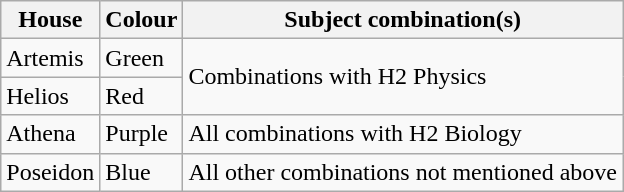<table class="wikitable">
<tr>
<th>House</th>
<th>Colour</th>
<th>Subject combination(s)</th>
</tr>
<tr>
<td>Artemis</td>
<td>Green</td>
<td rowspan="2">Combinations with H2 Physics</td>
</tr>
<tr>
<td>Helios</td>
<td>Red</td>
</tr>
<tr>
<td>Athena</td>
<td>Purple</td>
<td>All combinations with H2 Biology</td>
</tr>
<tr>
<td>Poseidon</td>
<td>Blue</td>
<td>All other combinations not mentioned above</td>
</tr>
</table>
